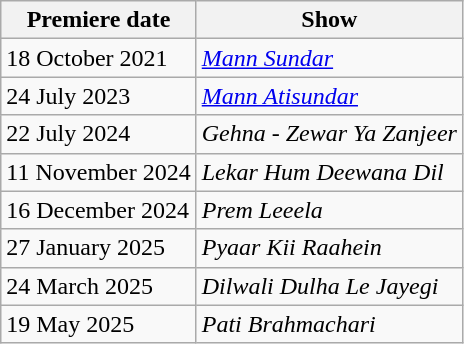<table Class=wikitable sortable>
<tr>
<th>Premiere date</th>
<th>Show</th>
</tr>
<tr>
<td>18 October 2021</td>
<td><em><a href='#'>Mann Sundar</a></em></td>
</tr>
<tr>
<td>24 July 2023</td>
<td><em><a href='#'>Mann Atisundar</a></em></td>
</tr>
<tr>
<td>22 July 2024</td>
<td><em>Gehna - Zewar Ya Zanjeer</em></td>
</tr>
<tr>
<td>11 November 2024</td>
<td><em>Lekar Hum Deewana Dil</em></td>
</tr>
<tr>
<td>16 December 2024</td>
<td><em>Prem Leeela</em></td>
</tr>
<tr>
<td>27 January 2025</td>
<td><em>Pyaar Kii Raahein</em></td>
</tr>
<tr>
<td>24 March 2025</td>
<td><em>Dilwali Dulha Le Jayegi</em></td>
</tr>
<tr>
<td>19 May 2025</td>
<td><em>Pati Brahmachari</em></td>
</tr>
</table>
